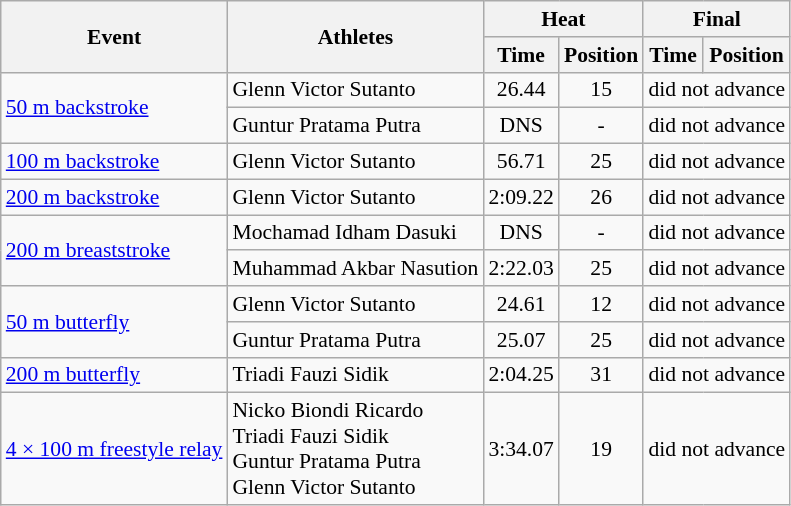<table class="wikitable" border="1" style="font-size:90%">
<tr>
<th rowspan=2>Event</th>
<th rowspan=2>Athletes</th>
<th colspan=2>Heat</th>
<th colspan=2>Final</th>
</tr>
<tr>
<th>Time</th>
<th>Position</th>
<th>Time</th>
<th>Position</th>
</tr>
<tr>
<td rowspan=2><a href='#'>50 m backstroke</a></td>
<td>Glenn Victor Sutanto</td>
<td align=center>26.44</td>
<td align=center>15</td>
<td align=center colspan=2>did not advance</td>
</tr>
<tr>
<td>Guntur Pratama Putra</td>
<td align=center>DNS</td>
<td align=center>-</td>
<td align=center colspan=2>did not advance</td>
</tr>
<tr>
<td><a href='#'>100 m backstroke</a></td>
<td>Glenn Victor Sutanto</td>
<td align=center>56.71</td>
<td align=center>25</td>
<td align=center colspan=2>did not advance</td>
</tr>
<tr>
<td><a href='#'>200 m backstroke</a></td>
<td>Glenn Victor Sutanto</td>
<td align=center>2:09.22</td>
<td align=center>26</td>
<td align=center colspan=2>did not advance</td>
</tr>
<tr>
<td rowspan=2><a href='#'>200 m breaststroke</a></td>
<td>Mochamad Idham Dasuki</td>
<td align=center>DNS</td>
<td align=center>-</td>
<td align=center colspan=2>did not advance</td>
</tr>
<tr>
<td>Muhammad Akbar Nasution</td>
<td align=center>2:22.03</td>
<td align=center>25</td>
<td align=center colspan=2>did not advance</td>
</tr>
<tr>
<td rowspan=2><a href='#'>50 m butterfly</a></td>
<td>Glenn Victor Sutanto</td>
<td align=center>24.61</td>
<td align=center>12</td>
<td align=center colspan=2>did not advance</td>
</tr>
<tr>
<td>Guntur Pratama Putra</td>
<td align=center>25.07</td>
<td align=center>25</td>
<td align=center colspan=2>did not advance</td>
</tr>
<tr>
<td><a href='#'>200 m butterfly</a></td>
<td>Triadi Fauzi Sidik</td>
<td align=center>2:04.25</td>
<td align=center>31</td>
<td align=center colspan=2>did not advance</td>
</tr>
<tr>
<td><a href='#'>4 × 100 m freestyle relay</a></td>
<td>Nicko Biondi Ricardo <br> Triadi Fauzi Sidik <br> Guntur Pratama Putra <br> Glenn Victor Sutanto</td>
<td align=center>3:34.07</td>
<td align=center>19</td>
<td align=center colspan=2>did not advance</td>
</tr>
</table>
